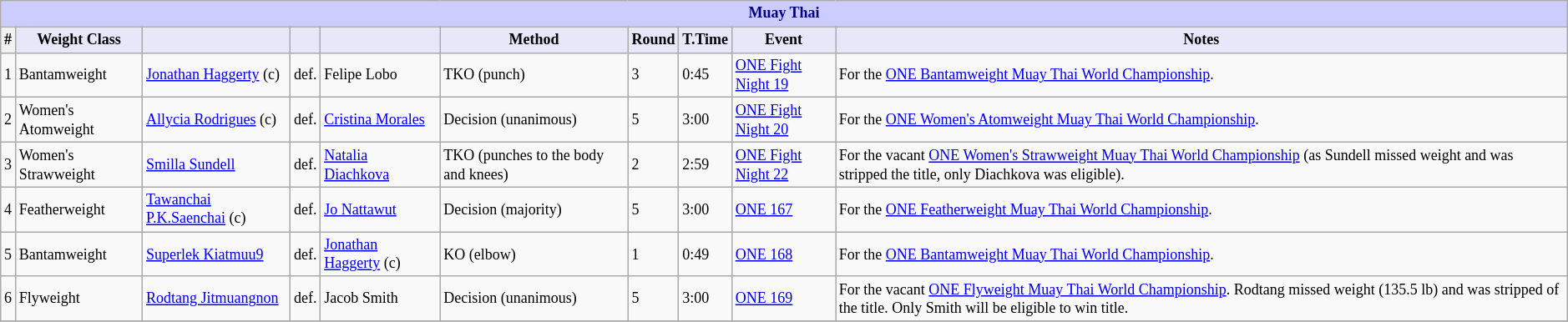<table class="wikitable" style="font-size: 75%;">
<tr>
<th colspan="10" style="background-color: #ccf; color: #000080; text-align: center;"><strong>Muay Thai</strong></th>
</tr>
<tr>
<th scope="col">#</th>
<th colspan="1" style="background-color: #E6E8FA; color: #000000; text-align: center;">Weight Class</th>
<th colspan="1" style="background-color: #E6E8FA; color: #000000; text-align: center;"></th>
<th colspan="1" style="background-color: #E6E8FA; color: #000000; text-align: center;"></th>
<th colspan="1" style="background-color: #E6E8FA; color: #000000; text-align: center;"></th>
<th colspan="1" style="background-color: #E6E8FA; color: #000000; text-align: center;">Method</th>
<th colspan="1" style="background-color: #E6E8FA; color: #000000; text-align: center;">Round</th>
<th colspan="1" style="background-color: #E6E8FA; color: #000000; text-align: center;">T.Time</th>
<th colspan="1" style="background-color: #E6E8FA; color: #000000; text-align: center;">Event</th>
<th colspan="1" style="background-color: #E6E8FA; color: #000000; text-align: center;">Notes</th>
</tr>
<tr>
<td>1</td>
<td>Bantamweight</td>
<td><a href='#'>Jonathan Haggerty</a> (c)</td>
<td>def.</td>
<td>Felipe Lobo</td>
<td>TKO (punch)</td>
<td>3</td>
<td>0:45</td>
<td><a href='#'>ONE Fight Night 19</a></td>
<td>For the <a href='#'>ONE Bantamweight Muay Thai World Championship</a>.</td>
</tr>
<tr>
<td>2</td>
<td>Women's Atomweight</td>
<td><a href='#'>Allycia Rodrigues</a> (c)</td>
<td>def.</td>
<td><a href='#'>Cristina Morales</a></td>
<td>Decision (unanimous)</td>
<td>5</td>
<td>3:00</td>
<td><a href='#'>ONE Fight Night 20</a></td>
<td>For the <a href='#'>ONE Women's Atomweight Muay Thai World Championship</a>.</td>
</tr>
<tr>
<td>3</td>
<td>Women's Strawweight</td>
<td><a href='#'>Smilla Sundell</a></td>
<td>def.</td>
<td><a href='#'>Natalia Diachkova</a></td>
<td>TKO (punches to the body and knees)</td>
<td>2</td>
<td>2:59</td>
<td><a href='#'>ONE Fight Night 22</a></td>
<td>For the vacant <a href='#'>ONE Women's Strawweight Muay Thai World Championship</a> (as Sundell missed weight and was stripped the title, only Diachkova was eligible).</td>
</tr>
<tr>
<td>4</td>
<td>Featherweight</td>
<td><a href='#'>Tawanchai P.K.Saenchai</a> (c)</td>
<td>def.</td>
<td><a href='#'>Jo Nattawut</a></td>
<td>Decision (majority)</td>
<td>5</td>
<td>3:00</td>
<td><a href='#'>ONE 167</a></td>
<td>For the <a href='#'>ONE Featherweight Muay Thai World Championship</a>.</td>
</tr>
<tr>
<td>5</td>
<td>Bantamweight</td>
<td><a href='#'>Superlek Kiatmuu9</a></td>
<td>def.</td>
<td><a href='#'>Jonathan Haggerty</a> (c)</td>
<td>KO (elbow)</td>
<td>1</td>
<td>0:49</td>
<td><a href='#'>ONE 168</a></td>
<td>For the <a href='#'>ONE Bantamweight Muay Thai World Championship</a>.</td>
</tr>
<tr>
<td>6</td>
<td>Flyweight</td>
<td><a href='#'>Rodtang Jitmuangnon</a></td>
<td>def.</td>
<td>Jacob Smith</td>
<td>Decision (unanimous)</td>
<td>5</td>
<td>3:00</td>
<td><a href='#'>ONE 169</a></td>
<td>For the vacant <a href='#'>ONE Flyweight Muay Thai World Championship</a>. Rodtang missed weight (135.5 lb) and was stripped of the title. Only Smith will be eligible to win title.</td>
</tr>
<tr>
</tr>
</table>
